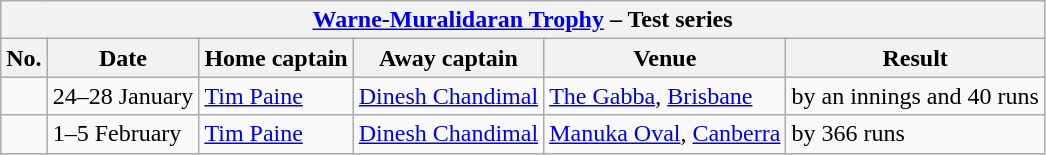<table class="wikitable">
<tr>
<th colspan="6"><a href='#'>Warne-Muralidaran Trophy</a> – Test series</th>
</tr>
<tr>
<th>No.</th>
<th>Date</th>
<th>Home captain</th>
<th>Away captain</th>
<th>Venue</th>
<th>Result</th>
</tr>
<tr>
<td></td>
<td>24–28 January</td>
<td><a href='#'>Tim Paine</a></td>
<td><a href='#'>Dinesh Chandimal</a></td>
<td><a href='#'>The Gabba</a>, <a href='#'>Brisbane</a></td>
<td> by an innings and 40 runs</td>
</tr>
<tr>
<td></td>
<td>1–5 February</td>
<td><a href='#'>Tim Paine</a></td>
<td><a href='#'>Dinesh Chandimal</a></td>
<td><a href='#'>Manuka Oval</a>, <a href='#'>Canberra</a></td>
<td> by 366 runs</td>
</tr>
</table>
